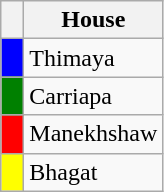<table class="wikitable">
<tr>
<th style="width: 0.5em"></th>
<th>House</th>
</tr>
<tr>
<td style="background-color:blue"></td>
<td>Thimaya</td>
</tr>
<tr>
<td style="background-color:green"></td>
<td>Carriapa</td>
</tr>
<tr>
<td style="background-color:red"></td>
<td>Manekhshaw</td>
</tr>
<tr>
<td style="background-color:yellow"></td>
<td>Bhagat</td>
</tr>
</table>
